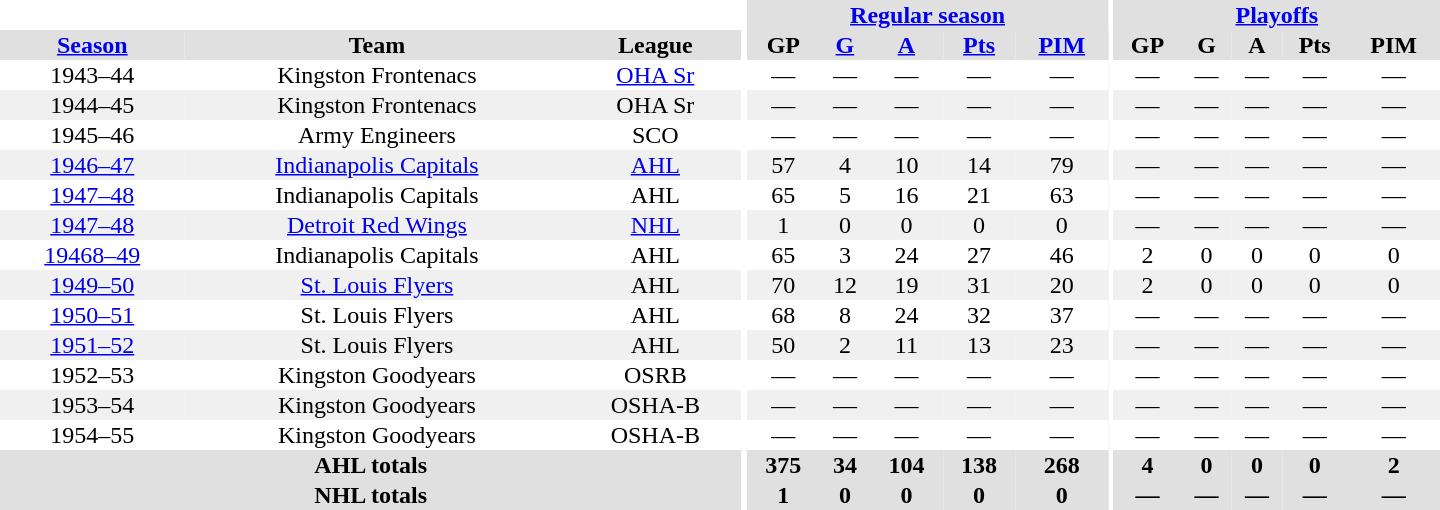<table border="0" cellpadding="1" cellspacing="0" style="text-align:center; width:60em">
<tr bgcolor="#e0e0e0">
<th colspan="3" bgcolor="#ffffff"></th>
<th rowspan="100" bgcolor="#ffffff"></th>
<th colspan="5"><a href='#'>Regular season</a></th>
<th rowspan="100" bgcolor="#ffffff"></th>
<th colspan="5"><a href='#'>Playoffs</a></th>
</tr>
<tr bgcolor="#e0e0e0">
<th><a href='#'>Season</a></th>
<th>Team</th>
<th>League</th>
<th>GP</th>
<th><a href='#'>G</a></th>
<th><a href='#'>A</a></th>
<th><a href='#'>Pts</a></th>
<th><a href='#'>PIM</a></th>
<th>GP</th>
<th>G</th>
<th>A</th>
<th>Pts</th>
<th>PIM</th>
</tr>
<tr>
<td>1943–44</td>
<td>Kingston Frontenacs</td>
<td><a href='#'>OHA Sr</a></td>
<td>—</td>
<td>—</td>
<td>—</td>
<td>—</td>
<td>—</td>
<td>—</td>
<td>—</td>
<td>—</td>
<td>—</td>
<td>—</td>
</tr>
<tr bgcolor="#f0f0f0">
<td>1944–45</td>
<td>Kingston Frontenacs</td>
<td>OHA Sr</td>
<td>—</td>
<td>—</td>
<td>—</td>
<td>—</td>
<td>—</td>
<td>—</td>
<td>—</td>
<td>—</td>
<td>—</td>
<td>—</td>
</tr>
<tr>
<td>1945–46</td>
<td>Army Engineers</td>
<td>SCO</td>
<td>—</td>
<td>—</td>
<td>—</td>
<td>—</td>
<td>—</td>
<td>—</td>
<td>—</td>
<td>—</td>
<td>—</td>
<td>—</td>
</tr>
<tr bgcolor="#f0f0f0">
<td><a href='#'>1946–47</a></td>
<td><a href='#'>Indianapolis Capitals</a></td>
<td><a href='#'>AHL</a></td>
<td>57</td>
<td>4</td>
<td>10</td>
<td>14</td>
<td>79</td>
<td>—</td>
<td>—</td>
<td>—</td>
<td>—</td>
<td>—</td>
</tr>
<tr>
<td><a href='#'>1947–48</a></td>
<td>Indianapolis Capitals</td>
<td>AHL</td>
<td>65</td>
<td>5</td>
<td>16</td>
<td>21</td>
<td>63</td>
<td>—</td>
<td>—</td>
<td>—</td>
<td>—</td>
<td>—</td>
</tr>
<tr bgcolor="#f0f0f0">
<td><a href='#'>1947–48</a></td>
<td><a href='#'>Detroit Red Wings</a></td>
<td><a href='#'>NHL</a></td>
<td>1</td>
<td>0</td>
<td>0</td>
<td>0</td>
<td>0</td>
<td>—</td>
<td>—</td>
<td>—</td>
<td>—</td>
<td>—</td>
</tr>
<tr>
<td><a href='#'>19468–49</a></td>
<td>Indianapolis Capitals</td>
<td>AHL</td>
<td>65</td>
<td>3</td>
<td>24</td>
<td>27</td>
<td>46</td>
<td>2</td>
<td>0</td>
<td>0</td>
<td>0</td>
<td>0</td>
</tr>
<tr bgcolor="#f0f0f0">
<td><a href='#'>1949–50</a></td>
<td><a href='#'>St. Louis Flyers</a></td>
<td>AHL</td>
<td>70</td>
<td>12</td>
<td>19</td>
<td>31</td>
<td>20</td>
<td>2</td>
<td>0</td>
<td>0</td>
<td>0</td>
<td>0</td>
</tr>
<tr>
<td><a href='#'>1950–51</a></td>
<td>St. Louis Flyers</td>
<td>AHL</td>
<td>68</td>
<td>8</td>
<td>24</td>
<td>32</td>
<td>37</td>
<td>—</td>
<td>—</td>
<td>—</td>
<td>—</td>
<td>—</td>
</tr>
<tr bgcolor="#f0f0f0">
<td><a href='#'>1951–52</a></td>
<td>St. Louis Flyers</td>
<td>AHL</td>
<td>50</td>
<td>2</td>
<td>11</td>
<td>13</td>
<td>23</td>
<td>—</td>
<td>—</td>
<td>—</td>
<td>—</td>
<td>—</td>
</tr>
<tr>
<td>1952–53</td>
<td>Kingston Goodyears</td>
<td>OSRB</td>
<td>—</td>
<td>—</td>
<td>—</td>
<td>—</td>
<td>—</td>
<td>—</td>
<td>—</td>
<td>—</td>
<td>—</td>
<td>—</td>
</tr>
<tr bgcolor="#f0f0f0">
<td>1953–54</td>
<td>Kingston Goodyears</td>
<td>OSHA-B</td>
<td>—</td>
<td>—</td>
<td>—</td>
<td>—</td>
<td>—</td>
<td>—</td>
<td>—</td>
<td>—</td>
<td>—</td>
<td>—</td>
</tr>
<tr>
<td>1954–55</td>
<td>Kingston Goodyears</td>
<td>OSHA-B</td>
<td>—</td>
<td>—</td>
<td>—</td>
<td>—</td>
<td>—</td>
<td>—</td>
<td>—</td>
<td>—</td>
<td>—</td>
<td>—</td>
</tr>
<tr bgcolor="#e0e0e0">
<th colspan="3">AHL totals</th>
<th>375</th>
<th>34</th>
<th>104</th>
<th>138</th>
<th>268</th>
<th>4</th>
<th>0</th>
<th>0</th>
<th>0</th>
<th>2</th>
</tr>
<tr bgcolor="#e0e0e0">
<th colspan="3">NHL totals</th>
<th>1</th>
<th>0</th>
<th>0</th>
<th>0</th>
<th>0</th>
<th>—</th>
<th>—</th>
<th>—</th>
<th>—</th>
<th>—</th>
</tr>
</table>
